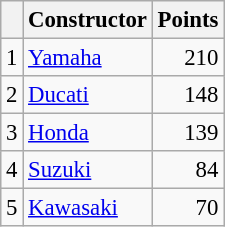<table class="wikitable" style="font-size: 95%;">
<tr>
<th></th>
<th>Constructor</th>
<th>Points</th>
</tr>
<tr>
<td align=center>1</td>
<td> <a href='#'>Yamaha</a></td>
<td align=right>210</td>
</tr>
<tr>
<td align=center>2</td>
<td> <a href='#'>Ducati</a></td>
<td align=right>148</td>
</tr>
<tr>
<td align=center>3</td>
<td> <a href='#'>Honda</a></td>
<td align=right>139</td>
</tr>
<tr>
<td align=center>4</td>
<td> <a href='#'>Suzuki</a></td>
<td align=right>84</td>
</tr>
<tr>
<td align=center>5</td>
<td> <a href='#'>Kawasaki</a></td>
<td align=right>70</td>
</tr>
</table>
